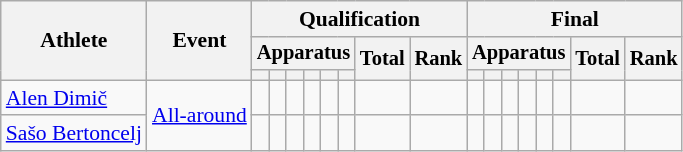<table class="wikitable" style="font-size:90%">
<tr>
<th rowspan=3>Athlete</th>
<th rowspan=3>Event</th>
<th colspan =8>Qualification</th>
<th colspan =8>Final</th>
</tr>
<tr style="font-size:95%">
<th colspan=6>Apparatus</th>
<th rowspan=2>Total</th>
<th rowspan=2>Rank</th>
<th colspan=6>Apparatus</th>
<th rowspan=2>Total</th>
<th rowspan=2>Rank</th>
</tr>
<tr style="font-size:95%">
<th></th>
<th></th>
<th></th>
<th></th>
<th></th>
<th></th>
<th></th>
<th></th>
<th></th>
<th></th>
<th></th>
<th></th>
</tr>
<tr align=center>
<td align=left><a href='#'>Alen Dimič</a></td>
<td align=left rowspan=2><a href='#'>All-around</a></td>
<td></td>
<td></td>
<td></td>
<td></td>
<td></td>
<td></td>
<td></td>
<td></td>
<td></td>
<td></td>
<td></td>
<td></td>
<td></td>
<td></td>
<td></td>
<td></td>
</tr>
<tr align=center>
<td align=left><a href='#'>Sašo Bertoncelj</a></td>
<td></td>
<td></td>
<td></td>
<td></td>
<td></td>
<td></td>
<td></td>
<td></td>
<td></td>
<td></td>
<td></td>
<td></td>
<td></td>
<td></td>
<td></td>
<td></td>
</tr>
</table>
